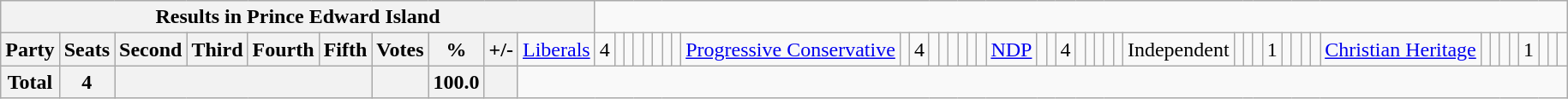<table class="wikitable">
<tr>
<th colspan=11>Results in Prince Edward Island</th>
</tr>
<tr>
<th colspan=2>Party</th>
<th>Seats</th>
<th>Second</th>
<th>Third</th>
<th>Fourth</th>
<th>Fifth</th>
<th>Votes</th>
<th>%</th>
<th>+/-<br></th>
<td><a href='#'>Liberals</a></td>
<td align="right">4</td>
<td align="right"></td>
<td align="right"></td>
<td align="right"></td>
<td align="right"></td>
<td align="right"></td>
<td align="right"></td>
<td align="right"><br></td>
<td><a href='#'>Progressive Conservative</a></td>
<td align="right"></td>
<td align="right">4</td>
<td align="right"></td>
<td align="right"></td>
<td align="right"></td>
<td align="right"></td>
<td align="right"></td>
<td align="right"><br></td>
<td><a href='#'>NDP</a></td>
<td align="right"></td>
<td align="right"></td>
<td align="right">4</td>
<td align="right"></td>
<td align="right"></td>
<td align="right"></td>
<td align="right"></td>
<td align="right"><br></td>
<td>Independent</td>
<td align="right"></td>
<td align="right"></td>
<td align="right"></td>
<td align="right">1</td>
<td align="right"></td>
<td align="right"></td>
<td align="right"></td>
<td align="right"><br></td>
<td><a href='#'>Christian Heritage</a></td>
<td align="right"></td>
<td align="right"></td>
<td align="right"></td>
<td align="right"></td>
<td align="right">1</td>
<td align="right"></td>
<td align="right"></td>
<td align="right"></td>
</tr>
<tr>
<th colspan="2">Total</th>
<th>4</th>
<th colspan="4"></th>
<th></th>
<th>100.0</th>
<th></th>
</tr>
</table>
